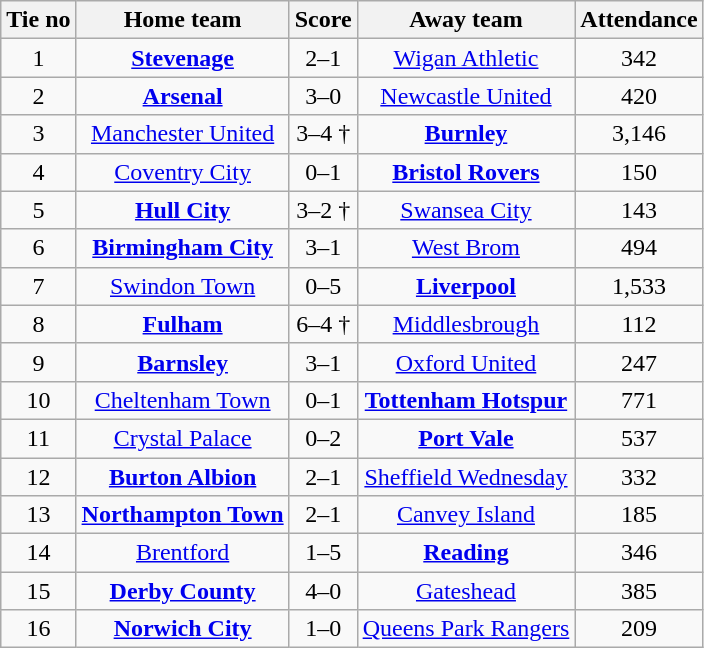<table class="wikitable" style="text-align:center">
<tr>
<th>Tie no</th>
<th>Home team</th>
<th>Score</th>
<th>Away team</th>
<th>Attendance</th>
</tr>
<tr>
<td>1</td>
<td><strong><a href='#'>Stevenage</a></strong></td>
<td>2–1</td>
<td><a href='#'>Wigan Athletic</a></td>
<td>342</td>
</tr>
<tr>
<td>2</td>
<td><strong><a href='#'>Arsenal</a></strong></td>
<td>3–0</td>
<td><a href='#'>Newcastle United</a></td>
<td>420</td>
</tr>
<tr>
<td>3</td>
<td><a href='#'>Manchester United</a></td>
<td>3–4 †</td>
<td><strong><a href='#'>Burnley</a></strong></td>
<td>3,146</td>
</tr>
<tr>
<td>4</td>
<td><a href='#'>Coventry City</a></td>
<td>0–1</td>
<td><strong><a href='#'>Bristol Rovers</a></strong></td>
<td>150</td>
</tr>
<tr>
<td>5</td>
<td><strong><a href='#'>Hull City</a></strong></td>
<td>3–2 †</td>
<td><a href='#'>Swansea City</a></td>
<td>143</td>
</tr>
<tr>
<td>6</td>
<td><strong><a href='#'>Birmingham City</a></strong></td>
<td>3–1</td>
<td><a href='#'>West Brom</a></td>
<td>494</td>
</tr>
<tr>
<td>7</td>
<td><a href='#'>Swindon Town</a></td>
<td>0–5</td>
<td><strong><a href='#'>Liverpool</a></strong></td>
<td>1,533</td>
</tr>
<tr>
<td>8</td>
<td><strong><a href='#'>Fulham</a></strong></td>
<td>6–4 †</td>
<td><a href='#'>Middlesbrough</a></td>
<td>112</td>
</tr>
<tr>
<td>9</td>
<td><strong><a href='#'>Barnsley</a></strong></td>
<td>3–1</td>
<td><a href='#'>Oxford United</a></td>
<td>247</td>
</tr>
<tr>
<td>10</td>
<td><a href='#'>Cheltenham Town</a></td>
<td>0–1</td>
<td><strong><a href='#'>Tottenham Hotspur</a></strong></td>
<td>771</td>
</tr>
<tr>
<td>11</td>
<td><a href='#'>Crystal Palace</a></td>
<td>0–2</td>
<td><strong><a href='#'>Port Vale</a></strong></td>
<td>537</td>
</tr>
<tr>
<td>12</td>
<td><strong><a href='#'>Burton Albion</a></strong></td>
<td>2–1</td>
<td><a href='#'>Sheffield Wednesday</a></td>
<td>332</td>
</tr>
<tr>
<td>13</td>
<td><strong><a href='#'>Northampton Town</a></strong></td>
<td>2–1</td>
<td><a href='#'>Canvey Island</a></td>
<td>185</td>
</tr>
<tr>
<td>14</td>
<td><a href='#'>Brentford</a></td>
<td>1–5</td>
<td><strong><a href='#'>Reading</a></strong></td>
<td>346</td>
</tr>
<tr>
<td>15</td>
<td><strong><a href='#'>Derby County</a></strong></td>
<td>4–0</td>
<td><a href='#'>Gateshead</a></td>
<td>385</td>
</tr>
<tr>
<td>16</td>
<td><strong><a href='#'>Norwich City</a></strong></td>
<td>1–0</td>
<td><a href='#'>Queens Park Rangers</a></td>
<td>209</td>
</tr>
</table>
